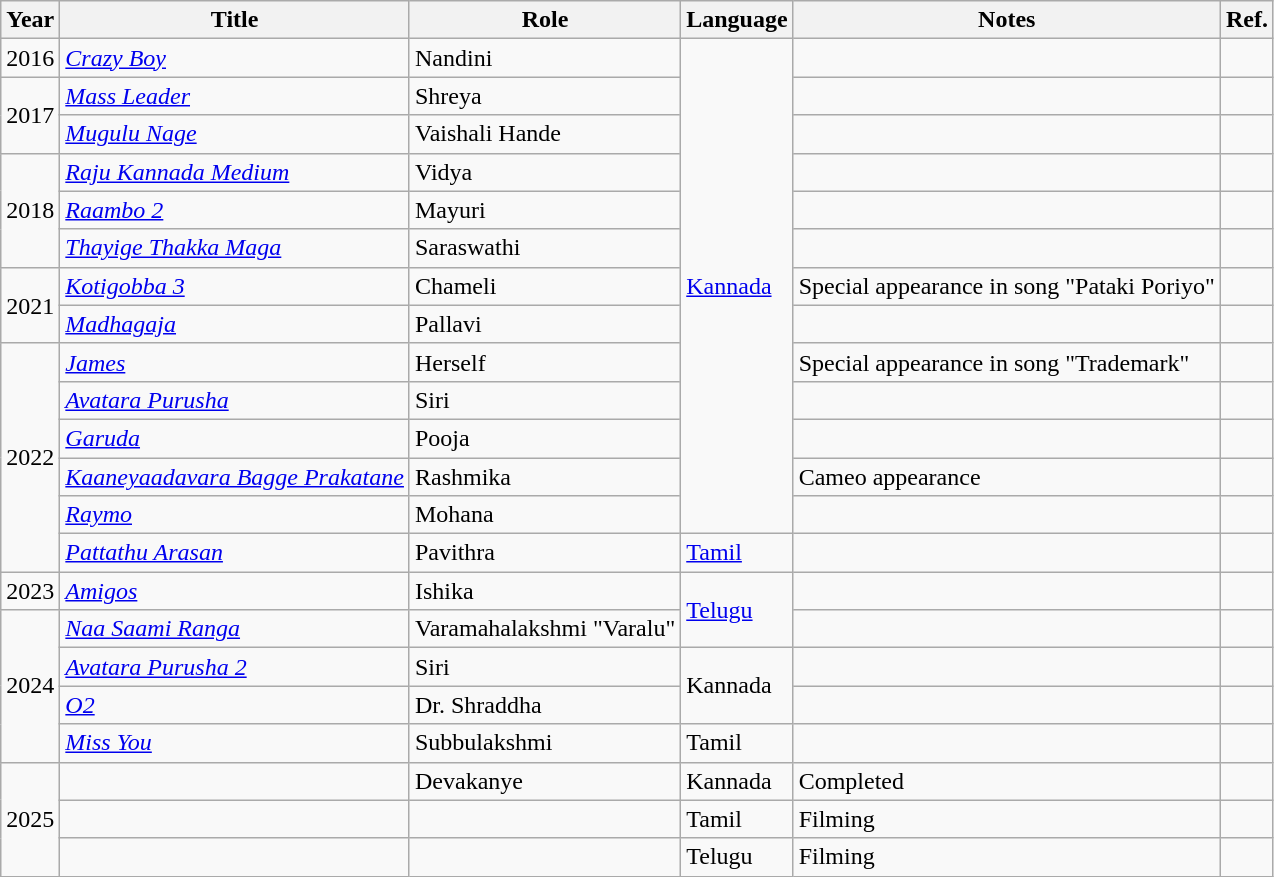<table class="wikitable sortable">
<tr>
<th>Year</th>
<th>Title</th>
<th>Role</th>
<th>Language</th>
<th class="unsortable">Notes</th>
<th class="unsortable">Ref.</th>
</tr>
<tr>
<td>2016</td>
<td><em><a href='#'>Crazy Boy</a></em></td>
<td>Nandini</td>
<td rowspan="13"><a href='#'>Kannada</a></td>
<td></td>
<td></td>
</tr>
<tr>
<td rowspan=2>2017</td>
<td><em><a href='#'>Mass Leader</a></em></td>
<td>Shreya</td>
<td></td>
<td></td>
</tr>
<tr>
<td><em><a href='#'>Mugulu Nage</a></em></td>
<td>Vaishali Hande</td>
<td></td>
<td></td>
</tr>
<tr>
<td rowspan=3>2018</td>
<td><em><a href='#'>Raju Kannada Medium</a></em></td>
<td>Vidya</td>
<td></td>
<td></td>
</tr>
<tr>
<td><em><a href='#'>Raambo 2</a></em></td>
<td>Mayuri</td>
<td></td>
<td></td>
</tr>
<tr>
<td><em><a href='#'>Thayige Thakka Maga</a></em></td>
<td>Saraswathi</td>
<td></td>
<td></td>
</tr>
<tr>
<td rowspan=2>2021</td>
<td><em><a href='#'>Kotigobba 3</a></em></td>
<td>Chameli</td>
<td>Special appearance in song "Pataki Poriyo"</td>
<td></td>
</tr>
<tr>
<td><em><a href='#'>Madhagaja</a></em></td>
<td>Pallavi</td>
<td></td>
<td></td>
</tr>
<tr>
<td rowspan=6>2022</td>
<td><em><a href='#'>James</a></em></td>
<td>Herself</td>
<td>Special appearance in song "Trademark"</td>
<td></td>
</tr>
<tr>
<td><em><a href='#'>Avatara Purusha</a></em></td>
<td>Siri</td>
<td></td>
<td></td>
</tr>
<tr>
<td><em><a href='#'>Garuda</a></em></td>
<td>Pooja</td>
<td></td>
<td></td>
</tr>
<tr>
<td><em><a href='#'>Kaaneyaadavara Bagge Prakatane</a></em></td>
<td>Rashmika</td>
<td>Cameo appearance</td>
<td></td>
</tr>
<tr>
<td><em><a href='#'>Raymo</a></em></td>
<td>Mohana</td>
<td></td>
<td></td>
</tr>
<tr>
<td><em><a href='#'>Pattathu Arasan</a></em></td>
<td>Pavithra</td>
<td><a href='#'>Tamil</a></td>
<td></td>
<td></td>
</tr>
<tr>
<td>2023</td>
<td><em><a href='#'>Amigos</a></em></td>
<td>Ishika</td>
<td rowspan="2"><a href='#'>Telugu</a></td>
<td></td>
<td></td>
</tr>
<tr>
<td rowspan="4">2024</td>
<td><em><a href='#'>Naa Saami Ranga</a></em></td>
<td>Varamahalakshmi "Varalu"</td>
<td></td>
<td></td>
</tr>
<tr>
<td><em><a href='#'>Avatara Purusha 2</a></em></td>
<td>Siri</td>
<td rowspan="2">Kannada</td>
<td></td>
<td></td>
</tr>
<tr>
<td><a href='#'><em>O2</em></a></td>
<td>Dr. Shraddha</td>
<td></td>
<td></td>
</tr>
<tr>
<td><em><a href='#'>Miss You</a></em></td>
<td>Subbulakshmi</td>
<td>Tamil</td>
<td></td>
<td></td>
</tr>
<tr>
<td rowspan="3">2025</td>
<td></td>
<td>Devakanye</td>
<td>Kannada</td>
<td>Completed</td>
<td></td>
</tr>
<tr>
<td></td>
<td></td>
<td>Tamil</td>
<td>Filming</td>
<td></td>
</tr>
<tr>
<td></td>
<td></td>
<td>Telugu</td>
<td>Filming</td>
<td></td>
</tr>
</table>
